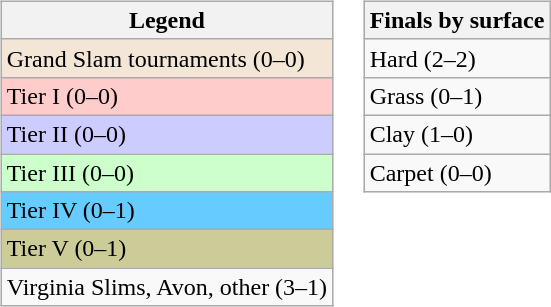<table>
<tr valign=top>
<td><br><table class="wikitable sortable mw-collapsible mw-collapsed">
<tr>
<th>Legend</th>
</tr>
<tr>
<td bgcolor=#f3e6d7>Grand Slam tournaments (0–0)</td>
</tr>
<tr>
<td bgcolor=#FFCCCC>Tier I (0–0)</td>
</tr>
<tr>
<td bgcolor=#CCCCFF>Tier II (0–0)</td>
</tr>
<tr>
<td bgcolor=#CCFFCC>Tier III (0–0)</td>
</tr>
<tr>
<td bgcolor=#66CCFF>Tier IV (0–1)</td>
</tr>
<tr>
<td bgcolor=#CCCC99>Tier V (0–1)</td>
</tr>
<tr>
<td>Virginia Slims, Avon, other (3–1)</td>
</tr>
</table>
</td>
<td><br><table class="wikitable sortable mw-collapsible mw-collapsed">
<tr>
<th>Finals by surface</th>
</tr>
<tr>
<td>Hard (2–2)</td>
</tr>
<tr>
<td>Grass (0–1)</td>
</tr>
<tr>
<td>Clay (1–0)</td>
</tr>
<tr>
<td>Carpet (0–0)</td>
</tr>
</table>
</td>
</tr>
</table>
